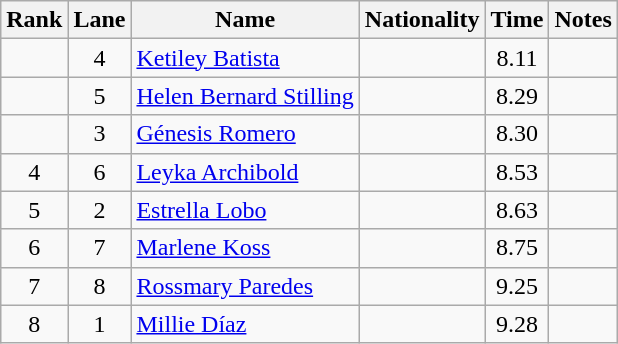<table class="wikitable sortable" style="text-align:center">
<tr>
<th>Rank</th>
<th>Lane</th>
<th>Name</th>
<th>Nationality</th>
<th>Time</th>
<th>Notes</th>
</tr>
<tr>
<td></td>
<td>4</td>
<td align=left><a href='#'>Ketiley Batista</a></td>
<td align=left></td>
<td>8.11</td>
<td></td>
</tr>
<tr>
<td></td>
<td>5</td>
<td align=left><a href='#'>Helen Bernard Stilling</a></td>
<td align=left></td>
<td>8.29</td>
<td></td>
</tr>
<tr>
<td></td>
<td>3</td>
<td align=left><a href='#'>Génesis Romero</a></td>
<td align=left></td>
<td>8.30</td>
<td></td>
</tr>
<tr>
<td>4</td>
<td>6</td>
<td align=left><a href='#'>Leyka Archibold</a></td>
<td align=left></td>
<td>8.53</td>
<td></td>
</tr>
<tr>
<td>5</td>
<td>2</td>
<td align=left><a href='#'>Estrella Lobo</a></td>
<td align=left></td>
<td>8.63</td>
<td></td>
</tr>
<tr>
<td>6</td>
<td>7</td>
<td align=left><a href='#'>Marlene Koss</a></td>
<td align=left></td>
<td>8.75</td>
<td></td>
</tr>
<tr>
<td>7</td>
<td>8</td>
<td align=left><a href='#'>Rossmary Paredes</a></td>
<td align=left></td>
<td>9.25</td>
<td></td>
</tr>
<tr>
<td>8</td>
<td>1</td>
<td align=left><a href='#'>Millie Díaz</a></td>
<td align=left></td>
<td>9.28</td>
<td></td>
</tr>
</table>
